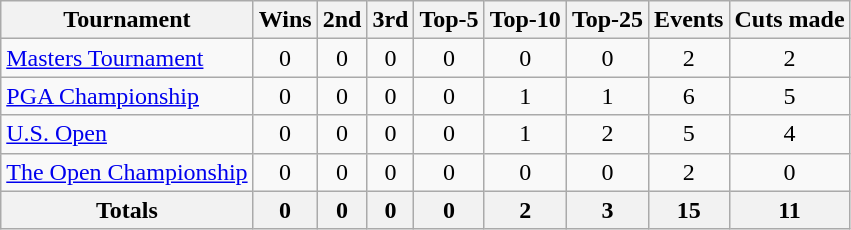<table class=wikitable style=text-align:center>
<tr>
<th>Tournament</th>
<th>Wins</th>
<th>2nd</th>
<th>3rd</th>
<th>Top-5</th>
<th>Top-10</th>
<th>Top-25</th>
<th>Events</th>
<th>Cuts made</th>
</tr>
<tr>
<td align=left><a href='#'>Masters Tournament</a></td>
<td>0</td>
<td>0</td>
<td>0</td>
<td>0</td>
<td>0</td>
<td>0</td>
<td>2</td>
<td>2</td>
</tr>
<tr>
<td align=left><a href='#'>PGA Championship</a></td>
<td>0</td>
<td>0</td>
<td>0</td>
<td>0</td>
<td>1</td>
<td>1</td>
<td>6</td>
<td>5</td>
</tr>
<tr>
<td align=left><a href='#'>U.S. Open</a></td>
<td>0</td>
<td>0</td>
<td>0</td>
<td>0</td>
<td>1</td>
<td>2</td>
<td>5</td>
<td>4</td>
</tr>
<tr>
<td align=left><a href='#'>The Open Championship</a></td>
<td>0</td>
<td>0</td>
<td>0</td>
<td>0</td>
<td>0</td>
<td>0</td>
<td>2</td>
<td>0</td>
</tr>
<tr>
<th>Totals</th>
<th>0</th>
<th>0</th>
<th>0</th>
<th>0</th>
<th>2</th>
<th>3</th>
<th>15</th>
<th>11</th>
</tr>
</table>
